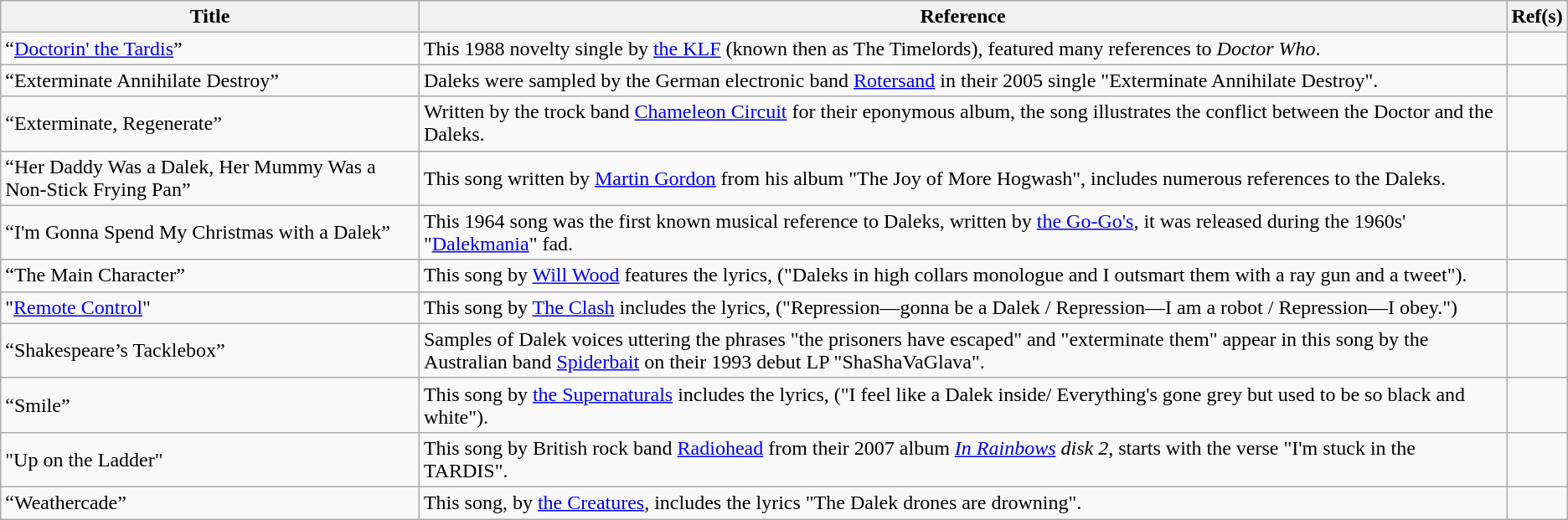<table class="wikitable sortable">
<tr>
<th>Title</th>
<th class="unsortable">Reference</th>
<th class="unsortable">Ref(s)</th>
</tr>
<tr>
<td>“<a href='#'>Doctorin' the Tardis</a>”</td>
<td>This 1988 novelty single by <a href='#'>the KLF</a> (known then as The Timelords), featured many references to <em>Doctor Who</em>.</td>
<td></td>
</tr>
<tr>
<td>“Exterminate Annihilate Destroy”</td>
<td>Daleks were sampled by the German electronic band <a href='#'>Rotersand</a> in their 2005 single "Exterminate Annihilate Destroy".</td>
<td></td>
</tr>
<tr>
<td>“Exterminate, Regenerate”</td>
<td>Written by the trock band <a href='#'>Chameleon Circuit</a> for their eponymous album, the song illustrates the conflict between the Doctor and the Daleks.</td>
<td></td>
</tr>
<tr>
<td>“Her Daddy Was a Dalek, Her Mummy Was a Non-Stick Frying Pan”</td>
<td>This song written by <a href='#'>Martin Gordon</a> from his album "The Joy of More Hogwash", includes numerous references to the Daleks.</td>
<td></td>
</tr>
<tr>
<td>“I'm Gonna Spend My Christmas with a Dalek”</td>
<td>This 1964 song was the first known musical reference to Daleks, written by <a href='#'>the Go-Go's</a>, it was released during the 1960s' "<a href='#'>Dalekmania</a>" fad.</td>
<td></td>
</tr>
<tr>
<td>“The Main Character”</td>
<td>This song by <a href='#'>Will Wood</a> features the lyrics, ("Daleks in high collars monologue and I outsmart them with a ray gun and a tweet").</td>
<td></td>
</tr>
<tr>
<td>"<a href='#'>Remote Control</a>"</td>
<td>This song by <a href='#'>The Clash</a> includes the lyrics, ("Repression—gonna be a Dalek / Repression—I am a robot / Repression—I obey.")</td>
<td></td>
</tr>
<tr>
<td>“Shakespeare’s Tacklebox”</td>
<td>Samples of Dalek voices uttering the phrases "the prisoners have escaped" and "exterminate them" appear in this song by the Australian band <a href='#'>Spiderbait</a> on their 1993 debut LP "ShaShaVaGlava".</td>
<td></td>
</tr>
<tr>
<td>“Smile”</td>
<td>This song by <a href='#'>the Supernaturals</a> includes the lyrics, ("I feel like a Dalek inside/ Everything's gone grey but used to be so black and white").</td>
<td></td>
</tr>
<tr>
<td>"Up on the Ladder"</td>
<td>This song by British rock band <a href='#'>Radiohead</a> from their 2007 album <em><a href='#'>In Rainbows</a> disk 2</em>, starts with the verse "I'm stuck in the TARDIS".</td>
<td></td>
</tr>
<tr>
<td>“Weathercade”</td>
<td>This song, by <a href='#'>the Creatures</a>, includes the lyrics "The Dalek drones are drowning".</td>
<td></td>
</tr>
</table>
